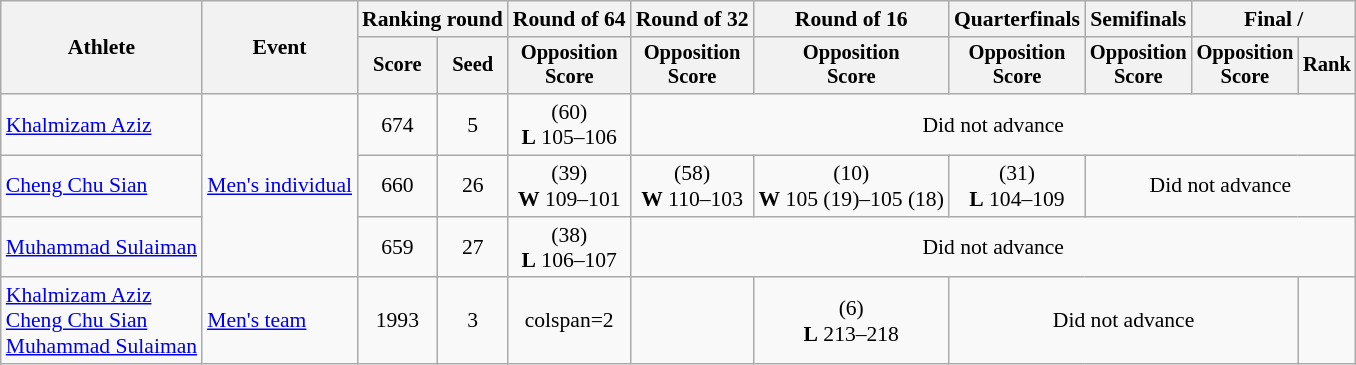<table class="wikitable" style="font-size:90%">
<tr>
<th rowspan="2">Athlete</th>
<th rowspan="2">Event</th>
<th colspan="2">Ranking round</th>
<th>Round of 64</th>
<th>Round of 32</th>
<th>Round of 16</th>
<th>Quarterfinals</th>
<th>Semifinals</th>
<th colspan="2">Final / </th>
</tr>
<tr style="font-size:95%">
<th>Score</th>
<th>Seed</th>
<th>Opposition<br>Score</th>
<th>Opposition<br>Score</th>
<th>Opposition<br>Score</th>
<th>Opposition<br>Score</th>
<th>Opposition<br>Score</th>
<th>Opposition<br>Score</th>
<th>Rank</th>
</tr>
<tr align=center>
<td align=left><a href='#'>Khalmizam Aziz</a></td>
<td align=left rowspan=3><a href='#'>Men's individual</a></td>
<td>674</td>
<td>5</td>
<td> (60)<br><strong>L</strong> 105–106</td>
<td colspan=6>Did not advance</td>
</tr>
<tr align=center>
<td align=left><a href='#'>Cheng Chu Sian</a></td>
<td>660</td>
<td>26</td>
<td> (39)<br><strong>W</strong> 109–101</td>
<td> (58)<br><strong>W</strong> 110–103</td>
<td> (10)<br><strong>W</strong> 105 (19)–105 (18)</td>
<td> (31)<br><strong>L</strong> 104–109</td>
<td colspan=3>Did not advance</td>
</tr>
<tr align=center>
<td align=left><a href='#'>Muhammad Sulaiman</a></td>
<td>659</td>
<td>27</td>
<td> (38)<br><strong>L</strong> 106–107</td>
<td colspan=6>Did not advance</td>
</tr>
<tr align=center>
<td align=left><a href='#'>Khalmizam Aziz</a><br><a href='#'>Cheng Chu Sian</a><br><a href='#'>Muhammad Sulaiman</a></td>
<td align=left><a href='#'>Men's team</a></td>
<td>1993</td>
<td>3</td>
<td>colspan=2 </td>
<td></td>
<td> (6)<br><strong>L</strong> 213–218</td>
<td colspan=3>Did not advance</td>
</tr>
</table>
